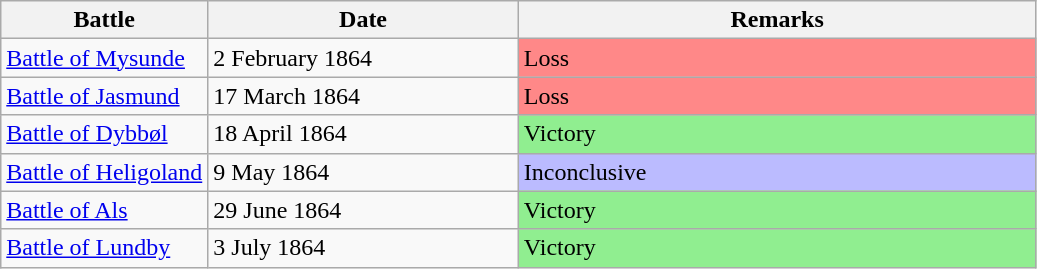<table class="wikitable">
<tr>
<th>Battle</th>
<th>Date</th>
<th>Remarks</th>
</tr>
<tr>
<td width="20%"><a href='#'>Battle of Mysunde</a></td>
<td width="30%">2 February 1864</td>
<td width="50%" style="background:#F88">Loss</td>
</tr>
<tr>
<td><a href='#'>Battle of Jasmund</a></td>
<td>17 March 1864</td>
<td style="background:#F88">Loss</td>
</tr>
<tr>
<td><a href='#'>Battle of Dybbøl</a></td>
<td>18 April 1864</td>
<td style="background:lightgreen">Victory</td>
</tr>
<tr>
<td><a href='#'>Battle of Heligoland</a></td>
<td>9 May 1864</td>
<td style="background:#BBF">Inconclusive</td>
</tr>
<tr>
<td><a href='#'>Battle of Als</a></td>
<td>29 June 1864</td>
<td style="background:lightgreen">Victory</td>
</tr>
<tr>
<td><a href='#'>Battle of Lundby</a></td>
<td>3 July 1864</td>
<td style="background:lightgreen">Victory</td>
</tr>
</table>
